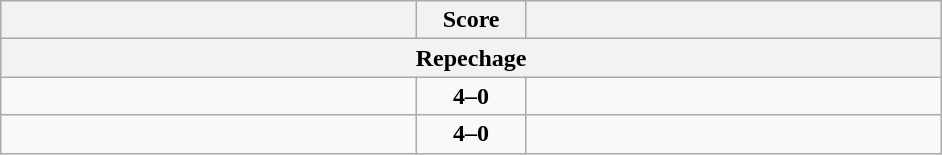<table class="wikitable" style="text-align: left;">
<tr>
<th align="right" width="270"></th>
<th width="65">Score</th>
<th align="left" width="270"></th>
</tr>
<tr>
<th colspan="3">Repechage</th>
</tr>
<tr>
<td><strong></strong></td>
<td align=center><strong>4–0</strong></td>
<td></td>
</tr>
<tr>
<td><strong></strong></td>
<td align=center><strong>4–0</strong></td>
<td></td>
</tr>
</table>
